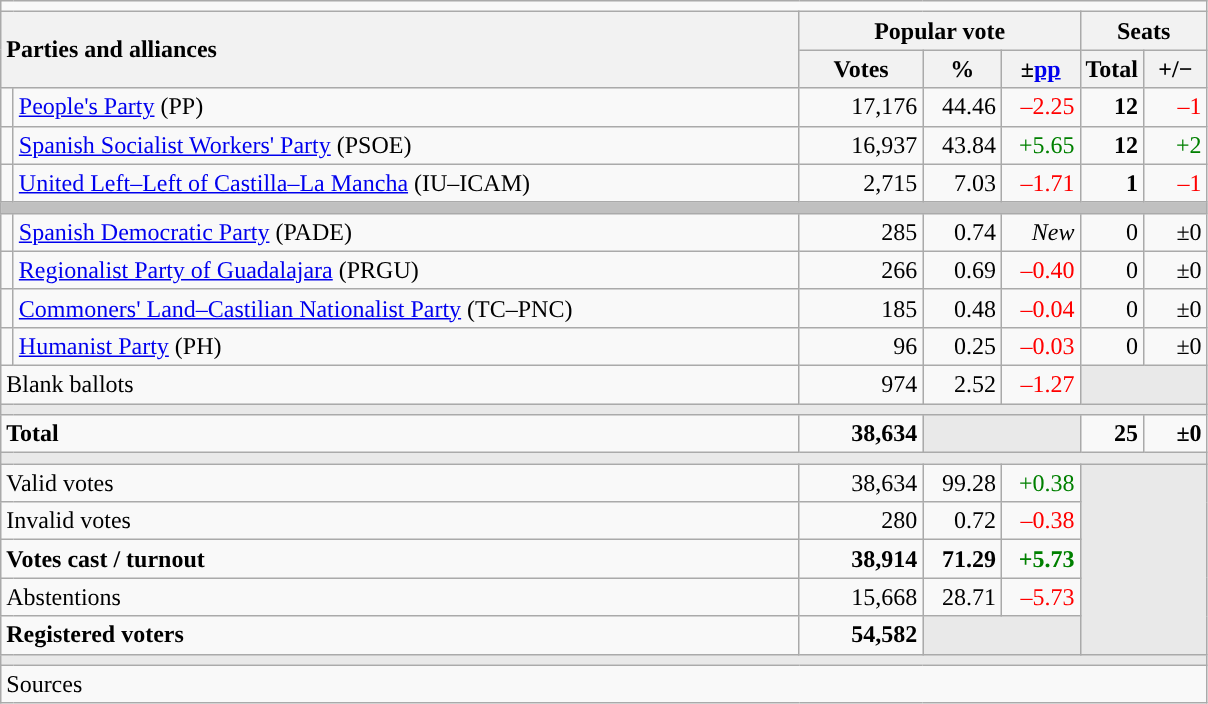<table class="wikitable" style="text-align:right;">
<tr>
<td colspan="7"></td>
</tr>
<tr>
<th style="text-align:left;" rowspan="2" colspan="2" width="525">Parties and alliances</th>
<th colspan="3">Popular vote</th>
<th colspan="2">Seats</th>
</tr>
<tr>
<th width="75">Votes</th>
<th width="45">%</th>
<th width="45">±<a href='#'>pp</a></th>
<th width="35">Total</th>
<th width="35">+/−</th>
</tr>
<tr>
<td width="1" style="color:inherit;background:"></td>
<td align="left"><a href='#'>People's Party</a> (PP)</td>
<td>17,176</td>
<td>44.46</td>
<td style="color:red;">–2.25</td>
<td><strong>12</strong></td>
<td style="color:red;">–1</td>
</tr>
<tr>
<td style="color:inherit;background:"></td>
<td align="left"><a href='#'>Spanish Socialist Workers' Party</a> (PSOE)</td>
<td>16,937</td>
<td>43.84</td>
<td style="color:green;">+5.65</td>
<td><strong>12</strong></td>
<td style="color:green;">+2</td>
</tr>
<tr>
<td style="color:inherit;background:"></td>
<td align="left"><a href='#'>United Left–Left of Castilla–La Mancha</a> (IU–ICAM)</td>
<td>2,715</td>
<td>7.03</td>
<td style="color:red;">–1.71</td>
<td><strong>1</strong></td>
<td style="color:red;">–1</td>
</tr>
<tr>
<td colspan="7" bgcolor="#C0C0C0"></td>
</tr>
<tr>
<td style="color:inherit;background:"></td>
<td align="left"><a href='#'>Spanish Democratic Party</a> (PADE)</td>
<td>285</td>
<td>0.74</td>
<td><em>New</em></td>
<td>0</td>
<td>±0</td>
</tr>
<tr>
<td style="color:inherit;background:"></td>
<td align="left"><a href='#'>Regionalist Party of Guadalajara</a> (PRGU)</td>
<td>266</td>
<td>0.69</td>
<td style="color:red;">–0.40</td>
<td>0</td>
<td>±0</td>
</tr>
<tr>
<td style="color:inherit;background:"></td>
<td align="left"><a href='#'>Commoners' Land–Castilian Nationalist Party</a> (TC–PNC)</td>
<td>185</td>
<td>0.48</td>
<td style="color:red;">–0.04</td>
<td>0</td>
<td>±0</td>
</tr>
<tr>
<td style="color:inherit;background:"></td>
<td align="left"><a href='#'>Humanist Party</a> (PH)</td>
<td>96</td>
<td>0.25</td>
<td style="color:red;">–0.03</td>
<td>0</td>
<td>±0</td>
</tr>
<tr>
<td align="left" colspan="2">Blank ballots</td>
<td>974</td>
<td>2.52</td>
<td style="color:red;">–1.27</td>
<td bgcolor="#E9E9E9" colspan="2"></td>
</tr>
<tr>
<td colspan="7" bgcolor="#E9E9E9"></td>
</tr>
<tr style="font-weight:bold;">
<td align="left" colspan="2">Total</td>
<td>38,634</td>
<td bgcolor="#E9E9E9" colspan="2"></td>
<td>25</td>
<td>±0</td>
</tr>
<tr>
<td colspan="7" bgcolor="#E9E9E9"></td>
</tr>
<tr>
<td align="left" colspan="2">Valid votes</td>
<td>38,634</td>
<td>99.28</td>
<td style="color:green;">+0.38</td>
<td bgcolor="#E9E9E9" colspan="2" rowspan="5"></td>
</tr>
<tr>
<td align="left" colspan="2">Invalid votes</td>
<td>280</td>
<td>0.72</td>
<td style="color:red;">–0.38</td>
</tr>
<tr style="font-weight:bold;">
<td align="left" colspan="2">Votes cast / turnout</td>
<td>38,914</td>
<td>71.29</td>
<td style="color:green;">+5.73</td>
</tr>
<tr>
<td align="left" colspan="2">Abstentions</td>
<td>15,668</td>
<td>28.71</td>
<td style="color:red;">–5.73</td>
</tr>
<tr style="font-weight:bold;">
<td align="left" colspan="2">Registered voters</td>
<td>54,582</td>
<td bgcolor="#E9E9E9" colspan="2"></td>
</tr>
<tr>
<td colspan="7" bgcolor="#E9E9E9"></td>
</tr>
<tr>
<td align="left" colspan="7">Sources</td>
</tr>
</table>
